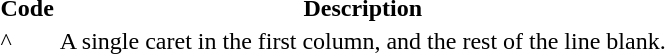<table>
<tr>
<th>Code</th>
<th>Description</th>
</tr>
<tr>
<td>^</td>
<td>A single caret in the first column, and the rest of the line blank.</td>
</tr>
</table>
